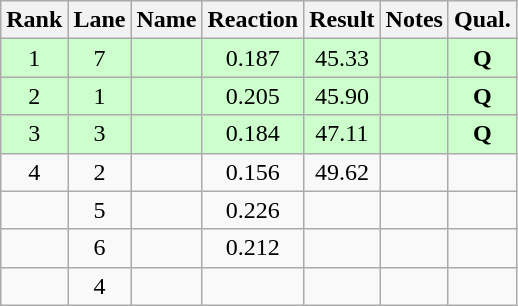<table class="wikitable sortable" style="text-align:center">
<tr>
<th>Rank</th>
<th>Lane</th>
<th>Name</th>
<th>Reaction</th>
<th>Result</th>
<th>Notes</th>
<th>Qual.</th>
</tr>
<tr style="background:#cfc;">
<td>1</td>
<td>7</td>
<td align="left"></td>
<td>0.187</td>
<td>45.33</td>
<td></td>
<td><strong>Q</strong></td>
</tr>
<tr style="background:#cfc;">
<td>2</td>
<td>1</td>
<td align="left"></td>
<td>0.205</td>
<td>45.90</td>
<td></td>
<td><strong>Q</strong></td>
</tr>
<tr style="background:#cfc;">
<td>3</td>
<td>3</td>
<td align="left"></td>
<td>0.184</td>
<td>47.11</td>
<td></td>
<td><strong>Q</strong></td>
</tr>
<tr>
<td>4</td>
<td>2</td>
<td align="left"></td>
<td>0.156</td>
<td>49.62</td>
<td></td>
<td></td>
</tr>
<tr>
<td></td>
<td>5</td>
<td align="left"></td>
<td>0.226</td>
<td></td>
<td></td>
<td></td>
</tr>
<tr>
<td></td>
<td>6</td>
<td align="left"></td>
<td>0.212</td>
<td></td>
<td></td>
<td></td>
</tr>
<tr>
<td></td>
<td>4</td>
<td align="left"></td>
<td></td>
<td></td>
<td></td>
<td></td>
</tr>
</table>
